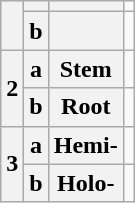<table class="wikitable">
<tr>
<th rowspan="2"></th>
<th></th>
<th></th>
<td></td>
</tr>
<tr>
<th>b</th>
<th></th>
<td></td>
</tr>
<tr>
<th rowspan="2">2</th>
<th>a</th>
<th>Stem</th>
<td></td>
</tr>
<tr>
<th>b</th>
<th>Root</th>
<td></td>
</tr>
<tr>
<th rowspan="2">3</th>
<th>a</th>
<th>Hemi-</th>
<td></td>
</tr>
<tr>
<th>b</th>
<th>Holo-</th>
<td></td>
</tr>
</table>
